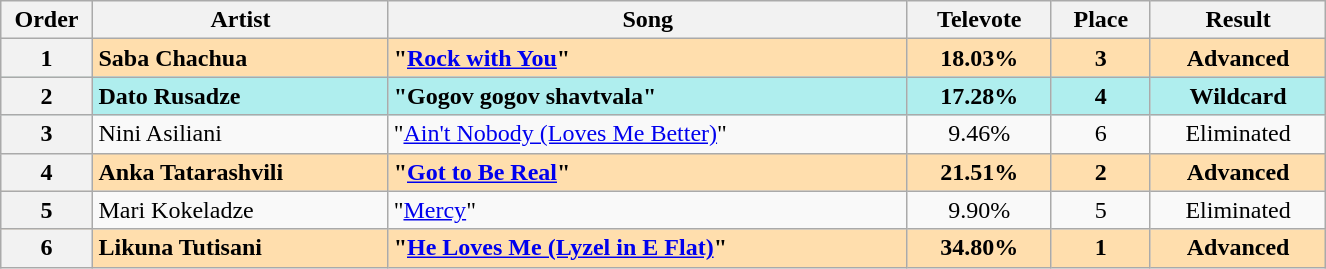<table class="sortable wikitable plainrowheaders" style="margin: 1em auto 1em auto; text-align:left; width:70%">
<tr>
<th width="7%">Order</th>
<th scope="col">Artist</th>
<th scope="col">Song</th>
<th scope="col">Televote</th>
<th scope="col">Place</th>
<th scope="col">Result</th>
</tr>
<tr style="font-weight:bold; background:navajowhite">
<th scope="row" style="text-align:center">1</th>
<td>Saba Chachua</td>
<td>"<a href='#'>Rock with You</a>"</td>
<td align="center">18.03%</td>
<td align="center">3</td>
<td align="center">Advanced</td>
</tr>
<tr style="font-weight:bold; background:paleturquoise">
<th scope="row" style="text-align:center">2</th>
<td>Dato Rusadze</td>
<td>"Gogov gogov shavtvala" </td>
<td align="center">17.28%</td>
<td align="center">4</td>
<td align="center">Wildcard</td>
</tr>
<tr>
<th scope="row" style="text-align:center">3</th>
<td>Nini Asiliani</td>
<td>"<a href='#'>Ain't Nobody (Loves Me Better)</a>"</td>
<td align="center">9.46%</td>
<td align="center">6</td>
<td align="center">Eliminated</td>
</tr>
<tr style="font-weight:bold; background:navajowhite">
<th scope="row" style="text-align:center">4</th>
<td>Anka Tatarashvili</td>
<td>"<a href='#'>Got to Be Real</a>"</td>
<td align="center">21.51%</td>
<td align="center">2</td>
<td align="center">Advanced</td>
</tr>
<tr>
<th scope="row" style="text-align:center">5</th>
<td>Mari Kokeladze</td>
<td>"<a href='#'>Mercy</a>"</td>
<td align="center">9.90%</td>
<td align="center">5</td>
<td align="center">Eliminated</td>
</tr>
<tr style="font-weight:bold; background:navajowhite">
<th scope="row" style="text-align:center">6</th>
<td>Likuna Tutisani</td>
<td>"<a href='#'>He Loves Me (Lyzel in E Flat)</a>"</td>
<td align="center">34.80%</td>
<td align="center">1</td>
<td align="center">Advanced</td>
</tr>
</table>
